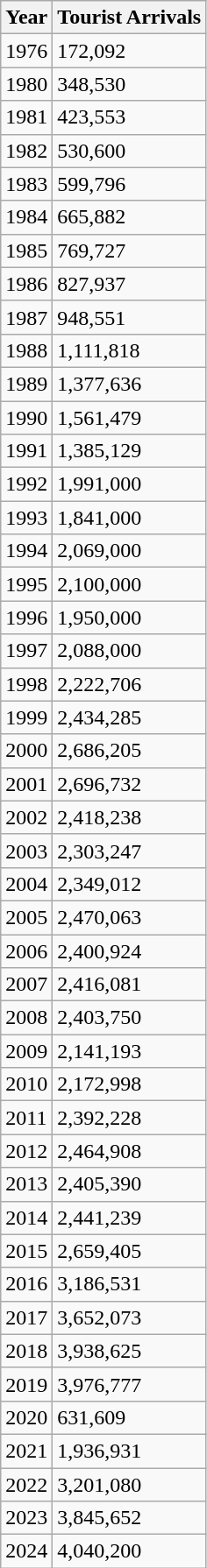<table class="wikitable sortable">
<tr>
<th>Year</th>
<th>Tourist Arrivals</th>
</tr>
<tr>
<td>1976</td>
<td>172,092</td>
</tr>
<tr>
<td>1980</td>
<td>348,530</td>
</tr>
<tr>
<td>1981</td>
<td>423,553</td>
</tr>
<tr>
<td>1982</td>
<td>530,600</td>
</tr>
<tr>
<td>1983</td>
<td>599,796</td>
</tr>
<tr>
<td>1984</td>
<td>665,882</td>
</tr>
<tr>
<td>1985</td>
<td>769,727</td>
</tr>
<tr>
<td>1986</td>
<td>827,937</td>
</tr>
<tr>
<td>1987</td>
<td>948,551</td>
</tr>
<tr>
<td>1988</td>
<td>1,111,818</td>
</tr>
<tr>
<td>1989</td>
<td>1,377,636</td>
</tr>
<tr>
<td>1990</td>
<td>1,561,479</td>
</tr>
<tr>
<td>1991</td>
<td>1,385,129</td>
</tr>
<tr>
<td>1992</td>
<td>1,991,000</td>
</tr>
<tr>
<td>1993</td>
<td>1,841,000</td>
</tr>
<tr>
<td>1994</td>
<td>2,069,000</td>
</tr>
<tr>
<td>1995</td>
<td>2,100,000</td>
</tr>
<tr>
<td>1996</td>
<td>1,950,000</td>
</tr>
<tr>
<td>1997</td>
<td>2,088,000</td>
</tr>
<tr>
<td>1998</td>
<td>2,222,706</td>
</tr>
<tr>
<td>1999</td>
<td>2,434,285</td>
</tr>
<tr>
<td>2000</td>
<td>2,686,205</td>
</tr>
<tr>
<td>2001</td>
<td>2,696,732</td>
</tr>
<tr>
<td>2002</td>
<td>2,418,238</td>
</tr>
<tr>
<td>2003</td>
<td>2,303,247</td>
</tr>
<tr>
<td>2004</td>
<td>2,349,012</td>
</tr>
<tr>
<td>2005</td>
<td>2,470,063</td>
</tr>
<tr>
<td>2006</td>
<td>2,400,924</td>
</tr>
<tr>
<td>2007</td>
<td>2,416,081</td>
</tr>
<tr>
<td>2008</td>
<td>2,403,750</td>
</tr>
<tr>
<td>2009</td>
<td>2,141,193</td>
</tr>
<tr>
<td>2010</td>
<td>2,172,998</td>
</tr>
<tr>
<td>2011</td>
<td>2,392,228</td>
</tr>
<tr>
<td>2012</td>
<td>2,464,908</td>
</tr>
<tr>
<td>2013</td>
<td>2,405,390</td>
</tr>
<tr>
<td>2014</td>
<td>2,441,239</td>
</tr>
<tr>
<td>2015</td>
<td>2,659,405</td>
</tr>
<tr>
<td>2016</td>
<td>3,186,531</td>
</tr>
<tr>
<td>2017</td>
<td>3,652,073</td>
</tr>
<tr>
<td>2018</td>
<td>3,938,625</td>
</tr>
<tr>
<td>2019</td>
<td>3,976,777</td>
</tr>
<tr>
<td>2020</td>
<td>631,609</td>
</tr>
<tr>
<td>2021</td>
<td>1,936,931</td>
</tr>
<tr>
<td>2022</td>
<td>3,201,080</td>
</tr>
<tr>
<td>2023</td>
<td>3,845,652</td>
</tr>
<tr>
<td>2024</td>
<td>4,040,200</td>
</tr>
</table>
